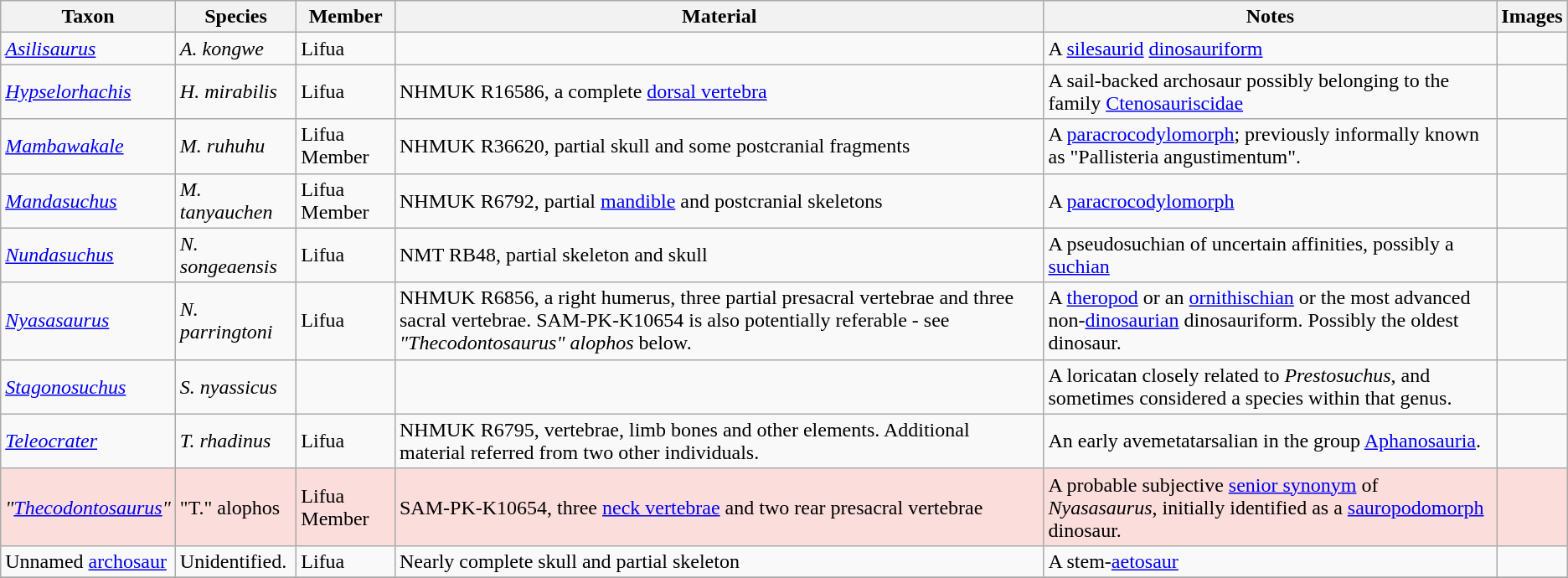<table class="wikitable sortable">
<tr>
<th>Taxon</th>
<th>Species</th>
<th>Member</th>
<th class="unsortable">Material</th>
<th class="unsortable">Notes</th>
<th class="unsortable">Images</th>
</tr>
<tr>
<td><em><a href='#'>Asilisaurus</a></em></td>
<td><em>A. kongwe</em></td>
<td>Lifua</td>
<td></td>
<td>A <a href='#'>silesaurid</a> <a href='#'>dinosauriform</a></td>
<td></td>
</tr>
<tr>
<td><em><a href='#'>Hypselorhachis</a></em></td>
<td><em>H. mirabilis</em></td>
<td>Lifua</td>
<td>NHMUK R16586, a complete <a href='#'>dorsal vertebra</a></td>
<td>A sail-backed archosaur possibly belonging to the family <a href='#'>Ctenosauriscidae</a></td>
<td></td>
</tr>
<tr>
<td><em><a href='#'>Mambawakale</a></em></td>
<td><em>M. ruhuhu</em></td>
<td>Lifua Member</td>
<td>NHMUK R36620, partial skull and some postcranial fragments</td>
<td>A <a href='#'>paracrocodylomorph</a>; previously informally known as "Pallisteria angustimentum".</td>
<td></td>
</tr>
<tr>
<td><em><a href='#'>Mandasuchus</a></em></td>
<td><em>M. tanyauchen</em></td>
<td>Lifua Member</td>
<td>NHMUK R6792, partial <a href='#'>mandible</a> and postcranial skeletons</td>
<td>A <a href='#'>paracrocodylomorph</a></td>
<td></td>
</tr>
<tr>
<td><em><a href='#'>Nundasuchus</a></em></td>
<td><em>N. songeaensis</em></td>
<td>Lifua</td>
<td>NMT RB48, partial skeleton and skull</td>
<td>A pseudosuchian of uncertain affinities, possibly a <a href='#'>suchian</a></td>
<td><br><br></td>
</tr>
<tr>
<td><em><a href='#'>Nyasasaurus</a></em></td>
<td><em>N. parringtoni</em></td>
<td>Lifua</td>
<td>NHMUK R6856, a right humerus, three partial presacral vertebrae and three sacral vertebrae. SAM-PK-K10654 is also potentially referable - see <em>"Thecodontosaurus" alophos</em> below.</td>
<td>A <a href='#'>theropod</a> or an <a href='#'>ornithischian</a> or the most advanced non-<a href='#'>dinosaurian</a> dinosauriform. Possibly the oldest dinosaur.</td>
<td></td>
</tr>
<tr>
<td><em><a href='#'>Stagonosuchus</a></em></td>
<td><em>S. nyassicus</em></td>
<td></td>
<td></td>
<td>A loricatan closely related to <em>Prestosuchus</em>, and sometimes considered a species within that genus.</td>
<td></td>
</tr>
<tr>
<td><em><a href='#'>Teleocrater</a></em></td>
<td><em>T. rhadinus</em></td>
<td>Lifua</td>
<td>NHMUK R6795, vertebrae, limb bones and other elements. Additional material referred from two other individuals.</td>
<td>An early avemetatarsalian in the group <a href='#'>Aphanosauria</a>.</td>
<td><br><br></td>
</tr>
<tr>
<td style="background:#fbdddb;"><em>"<a href='#'>Thecodontosaurus</a>"</em></td>
<td style="background:#fbdddb;">"T." alophos<em> </em></td>
<td style="background:#fbdddb;">Lifua Member</td>
<td style="background:#fbdddb">SAM-PK-K10654, three <a href='#'>neck vertebrae</a> and two rear presacral vertebrae</td>
<td style="background:#fbdddb">A probable subjective <a href='#'>senior synonym</a> of <em>Nyasasaurus</em>, initially identified as a <a href='#'>sauropodomorph</a> dinosaur.</td>
<td style="background:#fbdddb;"></td>
</tr>
<tr>
<td>Unnamed <a href='#'>archosaur</a></td>
<td>Unidentified.</td>
<td>Lifua</td>
<td>Nearly complete skull and partial skeleton</td>
<td>A stem-<a href='#'>aetosaur</a></td>
<td></td>
</tr>
<tr>
</tr>
</table>
